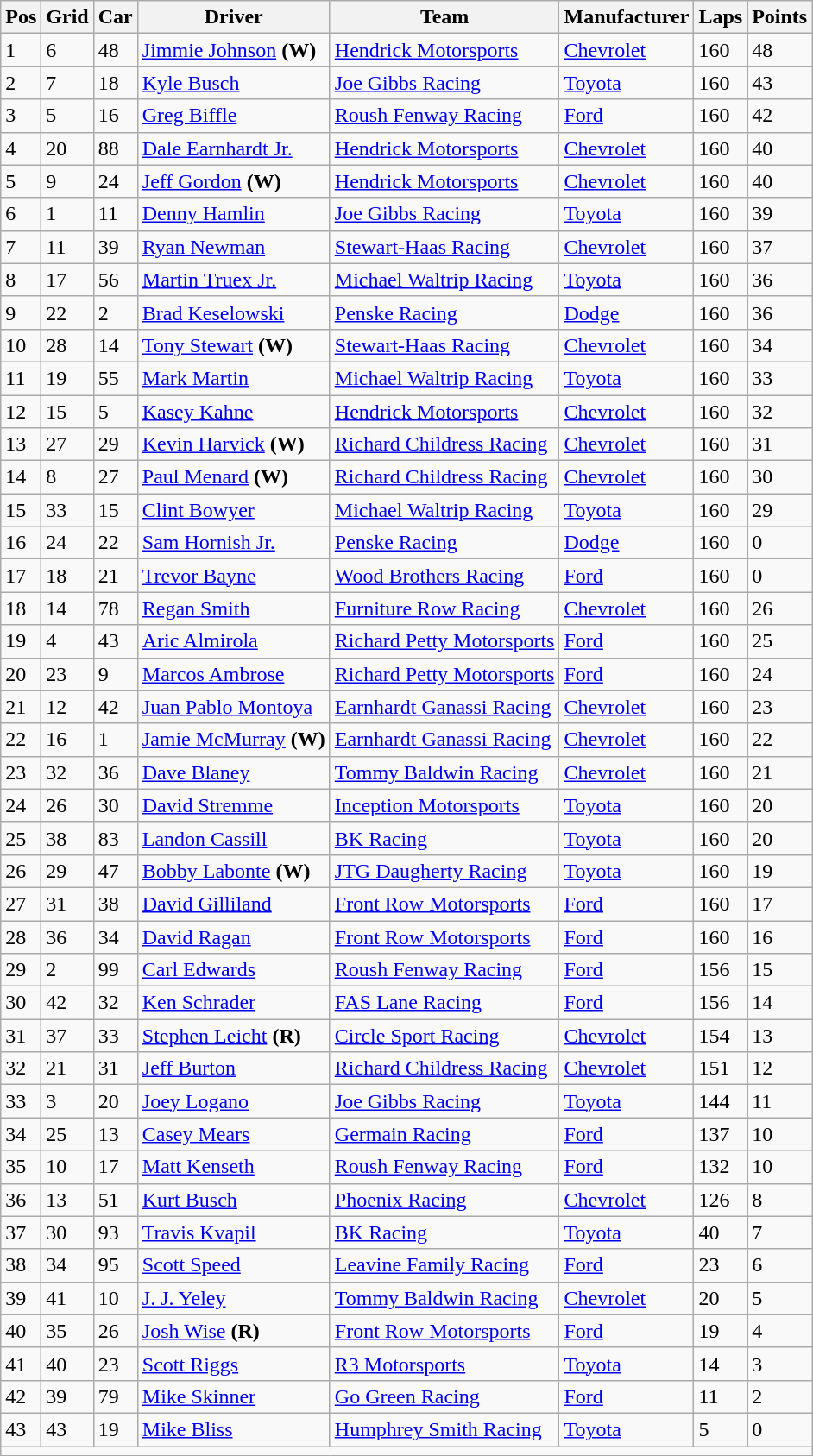<table class="wikitable" border="1">
<tr>
<th>Pos</th>
<th>Grid</th>
<th>Car</th>
<th>Driver</th>
<th>Team</th>
<th>Manufacturer</th>
<th>Laps</th>
<th>Points</th>
</tr>
<tr>
<td>1</td>
<td>6</td>
<td>48</td>
<td><a href='#'>Jimmie Johnson</a> <strong>(W)</strong></td>
<td><a href='#'>Hendrick Motorsports</a></td>
<td><a href='#'>Chevrolet</a></td>
<td>160</td>
<td>48</td>
</tr>
<tr>
<td>2</td>
<td>7</td>
<td>18</td>
<td><a href='#'>Kyle Busch</a></td>
<td><a href='#'>Joe Gibbs Racing</a></td>
<td><a href='#'>Toyota</a></td>
<td>160</td>
<td>43</td>
</tr>
<tr>
<td>3</td>
<td>5</td>
<td>16</td>
<td><a href='#'>Greg Biffle</a></td>
<td><a href='#'>Roush Fenway Racing</a></td>
<td><a href='#'>Ford</a></td>
<td>160</td>
<td>42</td>
</tr>
<tr>
<td>4</td>
<td>20</td>
<td>88</td>
<td><a href='#'>Dale Earnhardt Jr.</a></td>
<td><a href='#'>Hendrick Motorsports</a></td>
<td><a href='#'>Chevrolet</a></td>
<td>160</td>
<td>40</td>
</tr>
<tr>
<td>5</td>
<td>9</td>
<td>24</td>
<td><a href='#'>Jeff Gordon</a> <strong>(W)</strong></td>
<td><a href='#'>Hendrick Motorsports</a></td>
<td><a href='#'>Chevrolet</a></td>
<td>160</td>
<td>40</td>
</tr>
<tr>
<td>6</td>
<td>1</td>
<td>11</td>
<td><a href='#'>Denny Hamlin</a></td>
<td><a href='#'>Joe Gibbs Racing</a></td>
<td><a href='#'>Toyota</a></td>
<td>160</td>
<td>39</td>
</tr>
<tr>
<td>7</td>
<td>11</td>
<td>39</td>
<td><a href='#'>Ryan Newman</a></td>
<td><a href='#'>Stewart-Haas Racing</a></td>
<td><a href='#'>Chevrolet</a></td>
<td>160</td>
<td>37</td>
</tr>
<tr>
<td>8</td>
<td>17</td>
<td>56</td>
<td><a href='#'>Martin Truex Jr.</a></td>
<td><a href='#'>Michael Waltrip Racing</a></td>
<td><a href='#'>Toyota</a></td>
<td>160</td>
<td>36</td>
</tr>
<tr>
<td>9</td>
<td>22</td>
<td>2</td>
<td><a href='#'>Brad Keselowski</a></td>
<td><a href='#'>Penske Racing</a></td>
<td><a href='#'>Dodge</a></td>
<td>160</td>
<td>36</td>
</tr>
<tr>
<td>10</td>
<td>28</td>
<td>14</td>
<td><a href='#'>Tony Stewart</a> <strong>(W)</strong></td>
<td><a href='#'>Stewart-Haas Racing</a></td>
<td><a href='#'>Chevrolet</a></td>
<td>160</td>
<td>34</td>
</tr>
<tr>
<td>11</td>
<td>19</td>
<td>55</td>
<td><a href='#'>Mark Martin</a></td>
<td><a href='#'>Michael Waltrip Racing</a></td>
<td><a href='#'>Toyota</a></td>
<td>160</td>
<td>33</td>
</tr>
<tr>
<td>12</td>
<td>15</td>
<td>5</td>
<td><a href='#'>Kasey Kahne</a></td>
<td><a href='#'>Hendrick Motorsports</a></td>
<td><a href='#'>Chevrolet</a></td>
<td>160</td>
<td>32</td>
</tr>
<tr>
<td>13</td>
<td>27</td>
<td>29</td>
<td><a href='#'>Kevin Harvick</a> <strong>(W)</strong></td>
<td><a href='#'>Richard Childress Racing</a></td>
<td><a href='#'>Chevrolet</a></td>
<td>160</td>
<td>31</td>
</tr>
<tr>
<td>14</td>
<td>8</td>
<td>27</td>
<td><a href='#'>Paul Menard</a> <strong>(W)</strong></td>
<td><a href='#'>Richard Childress Racing</a></td>
<td><a href='#'>Chevrolet</a></td>
<td>160</td>
<td>30</td>
</tr>
<tr>
<td>15</td>
<td>33</td>
<td>15</td>
<td><a href='#'>Clint Bowyer</a></td>
<td><a href='#'>Michael Waltrip Racing</a></td>
<td><a href='#'>Toyota</a></td>
<td>160</td>
<td>29</td>
</tr>
<tr>
<td>16</td>
<td>24</td>
<td>22</td>
<td><a href='#'>Sam Hornish Jr.</a></td>
<td><a href='#'>Penske Racing</a></td>
<td><a href='#'>Dodge</a></td>
<td>160</td>
<td>0</td>
</tr>
<tr>
<td>17</td>
<td>18</td>
<td>21</td>
<td><a href='#'>Trevor Bayne</a></td>
<td><a href='#'>Wood Brothers Racing</a></td>
<td><a href='#'>Ford</a></td>
<td>160</td>
<td>0</td>
</tr>
<tr>
<td>18</td>
<td>14</td>
<td>78</td>
<td><a href='#'>Regan Smith</a></td>
<td><a href='#'>Furniture Row Racing</a></td>
<td><a href='#'>Chevrolet</a></td>
<td>160</td>
<td>26</td>
</tr>
<tr>
<td>19</td>
<td>4</td>
<td>43</td>
<td><a href='#'>Aric Almirola</a></td>
<td><a href='#'>Richard Petty Motorsports</a></td>
<td><a href='#'>Ford</a></td>
<td>160</td>
<td>25</td>
</tr>
<tr>
<td>20</td>
<td>23</td>
<td>9</td>
<td><a href='#'>Marcos Ambrose</a></td>
<td><a href='#'>Richard Petty Motorsports</a></td>
<td><a href='#'>Ford</a></td>
<td>160</td>
<td>24</td>
</tr>
<tr>
<td>21</td>
<td>12</td>
<td>42</td>
<td><a href='#'>Juan Pablo Montoya</a></td>
<td><a href='#'>Earnhardt Ganassi Racing</a></td>
<td><a href='#'>Chevrolet</a></td>
<td>160</td>
<td>23</td>
</tr>
<tr>
<td>22</td>
<td>16</td>
<td>1</td>
<td><a href='#'>Jamie McMurray</a> <strong>(W)</strong></td>
<td><a href='#'>Earnhardt Ganassi Racing</a></td>
<td><a href='#'>Chevrolet</a></td>
<td>160</td>
<td>22</td>
</tr>
<tr>
<td>23</td>
<td>32</td>
<td>36</td>
<td><a href='#'>Dave Blaney</a></td>
<td><a href='#'>Tommy Baldwin Racing</a></td>
<td><a href='#'>Chevrolet</a></td>
<td>160</td>
<td>21</td>
</tr>
<tr>
<td>24</td>
<td>26</td>
<td>30</td>
<td><a href='#'>David Stremme</a></td>
<td><a href='#'>Inception Motorsports</a></td>
<td><a href='#'>Toyota</a></td>
<td>160</td>
<td>20</td>
</tr>
<tr>
<td>25</td>
<td>38</td>
<td>83</td>
<td><a href='#'>Landon Cassill</a></td>
<td><a href='#'>BK Racing</a></td>
<td><a href='#'>Toyota</a></td>
<td>160</td>
<td>20</td>
</tr>
<tr>
<td>26</td>
<td>29</td>
<td>47</td>
<td><a href='#'>Bobby Labonte</a> <strong>(W)</strong></td>
<td><a href='#'>JTG Daugherty Racing</a></td>
<td><a href='#'>Toyota</a></td>
<td>160</td>
<td>19</td>
</tr>
<tr>
<td>27</td>
<td>31</td>
<td>38</td>
<td><a href='#'>David Gilliland</a></td>
<td><a href='#'>Front Row Motorsports</a></td>
<td><a href='#'>Ford</a></td>
<td>160</td>
<td>17</td>
</tr>
<tr>
<td>28</td>
<td>36</td>
<td>34</td>
<td><a href='#'>David Ragan</a></td>
<td><a href='#'>Front Row Motorsports</a></td>
<td><a href='#'>Ford</a></td>
<td>160</td>
<td>16</td>
</tr>
<tr>
<td>29</td>
<td>2</td>
<td>99</td>
<td><a href='#'>Carl Edwards</a></td>
<td><a href='#'>Roush Fenway Racing</a></td>
<td><a href='#'>Ford</a></td>
<td>156</td>
<td>15</td>
</tr>
<tr>
<td>30</td>
<td>42</td>
<td>32</td>
<td><a href='#'>Ken Schrader</a></td>
<td><a href='#'>FAS Lane Racing</a></td>
<td><a href='#'>Ford</a></td>
<td>156</td>
<td>14</td>
</tr>
<tr>
<td>31</td>
<td>37</td>
<td>33</td>
<td><a href='#'>Stephen Leicht</a> <strong>(R)</strong></td>
<td><a href='#'>Circle Sport Racing</a></td>
<td><a href='#'>Chevrolet</a></td>
<td>154</td>
<td>13</td>
</tr>
<tr>
<td>32</td>
<td>21</td>
<td>31</td>
<td><a href='#'>Jeff Burton</a></td>
<td><a href='#'>Richard Childress Racing</a></td>
<td><a href='#'>Chevrolet</a></td>
<td>151</td>
<td>12</td>
</tr>
<tr>
<td>33</td>
<td>3</td>
<td>20</td>
<td><a href='#'>Joey Logano</a></td>
<td><a href='#'>Joe Gibbs Racing</a></td>
<td><a href='#'>Toyota</a></td>
<td>144</td>
<td>11</td>
</tr>
<tr>
<td>34</td>
<td>25</td>
<td>13</td>
<td><a href='#'>Casey Mears</a></td>
<td><a href='#'>Germain Racing</a></td>
<td><a href='#'>Ford</a></td>
<td>137</td>
<td>10</td>
</tr>
<tr>
<td>35</td>
<td>10</td>
<td>17</td>
<td><a href='#'>Matt Kenseth</a></td>
<td><a href='#'>Roush Fenway Racing</a></td>
<td><a href='#'>Ford</a></td>
<td>132</td>
<td>10</td>
</tr>
<tr>
<td>36</td>
<td>13</td>
<td>51</td>
<td><a href='#'>Kurt Busch</a></td>
<td><a href='#'>Phoenix Racing</a></td>
<td><a href='#'>Chevrolet</a></td>
<td>126</td>
<td>8</td>
</tr>
<tr>
<td>37</td>
<td>30</td>
<td>93</td>
<td><a href='#'>Travis Kvapil</a></td>
<td><a href='#'>BK Racing</a></td>
<td><a href='#'>Toyota</a></td>
<td>40</td>
<td>7</td>
</tr>
<tr>
<td>38</td>
<td>34</td>
<td>95</td>
<td><a href='#'>Scott Speed</a></td>
<td><a href='#'>Leavine Family Racing</a></td>
<td><a href='#'>Ford</a></td>
<td>23</td>
<td>6</td>
</tr>
<tr>
<td>39</td>
<td>41</td>
<td>10</td>
<td><a href='#'>J. J. Yeley</a></td>
<td><a href='#'>Tommy Baldwin Racing</a></td>
<td><a href='#'>Chevrolet</a></td>
<td>20</td>
<td>5</td>
</tr>
<tr>
<td>40</td>
<td>35</td>
<td>26</td>
<td><a href='#'>Josh Wise</a> <strong>(R)</strong></td>
<td><a href='#'>Front Row Motorsports</a></td>
<td><a href='#'>Ford</a></td>
<td>19</td>
<td>4</td>
</tr>
<tr>
<td>41</td>
<td>40</td>
<td>23</td>
<td><a href='#'>Scott Riggs</a></td>
<td><a href='#'>R3 Motorsports</a></td>
<td><a href='#'>Toyota</a></td>
<td>14</td>
<td>3</td>
</tr>
<tr>
<td>42</td>
<td>39</td>
<td>79</td>
<td><a href='#'>Mike Skinner</a></td>
<td><a href='#'>Go Green Racing</a></td>
<td><a href='#'>Ford</a></td>
<td>11</td>
<td>2</td>
</tr>
<tr>
<td>43</td>
<td>43</td>
<td>19</td>
<td><a href='#'>Mike Bliss</a></td>
<td><a href='#'>Humphrey Smith Racing</a></td>
<td><a href='#'>Toyota</a></td>
<td>5</td>
<td>0</td>
</tr>
<tr class="sortbottom">
<td colspan="9"></td>
</tr>
</table>
